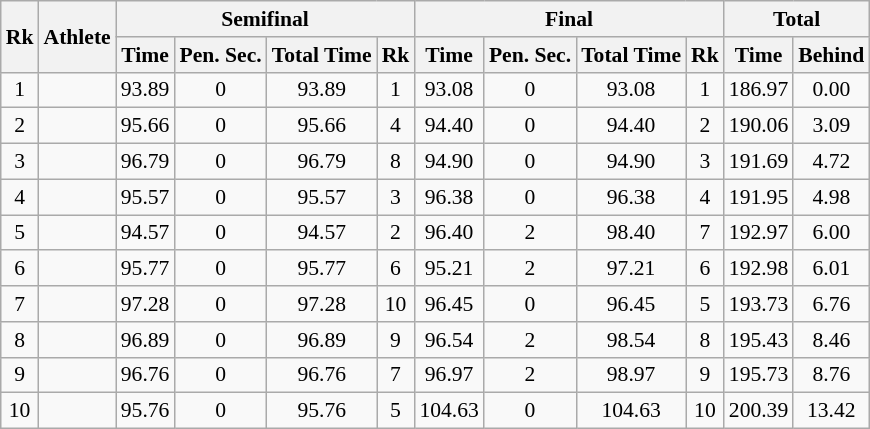<table class=wikitable style="text-align:center; font-size:90%">
<tr>
<th rowspan="2">Rk</th>
<th rowspan="2">Athlete</th>
<th colspan="4">Semifinal</th>
<th colspan="4">Final</th>
<th colspan="2">Total</th>
</tr>
<tr>
<th>Time</th>
<th>Pen. Sec.</th>
<th>Total Time</th>
<th>Rk</th>
<th>Time</th>
<th>Pen. Sec.</th>
<th>Total Time</th>
<th>Rk</th>
<th>Time</th>
<th>Behind</th>
</tr>
<tr>
<td>1</td>
<td align=left></td>
<td>93.89</td>
<td>0</td>
<td>93.89</td>
<td>1</td>
<td>93.08</td>
<td>0</td>
<td>93.08</td>
<td>1</td>
<td>186.97</td>
<td>0.00</td>
</tr>
<tr>
<td>2</td>
<td align=left></td>
<td>95.66</td>
<td>0</td>
<td>95.66</td>
<td>4</td>
<td>94.40</td>
<td>0</td>
<td>94.40</td>
<td>2</td>
<td>190.06</td>
<td>3.09</td>
</tr>
<tr>
<td>3</td>
<td align=left></td>
<td>96.79</td>
<td>0</td>
<td>96.79</td>
<td>8</td>
<td>94.90</td>
<td>0</td>
<td>94.90</td>
<td>3</td>
<td>191.69</td>
<td>4.72</td>
</tr>
<tr>
<td>4</td>
<td align=left></td>
<td>95.57</td>
<td>0</td>
<td>95.57</td>
<td>3</td>
<td>96.38</td>
<td>0</td>
<td>96.38</td>
<td>4</td>
<td>191.95</td>
<td>4.98</td>
</tr>
<tr>
<td>5</td>
<td align=left></td>
<td>94.57</td>
<td>0</td>
<td>94.57</td>
<td>2</td>
<td>96.40</td>
<td>2</td>
<td>98.40</td>
<td>7</td>
<td>192.97</td>
<td>6.00</td>
</tr>
<tr>
<td>6</td>
<td align=left></td>
<td>95.77</td>
<td>0</td>
<td>95.77</td>
<td>6</td>
<td>95.21</td>
<td>2</td>
<td>97.21</td>
<td>6</td>
<td>192.98</td>
<td>6.01</td>
</tr>
<tr>
<td>7</td>
<td align=left></td>
<td>97.28</td>
<td>0</td>
<td>97.28</td>
<td>10</td>
<td>96.45</td>
<td>0</td>
<td>96.45</td>
<td>5</td>
<td>193.73</td>
<td>6.76</td>
</tr>
<tr>
<td>8</td>
<td align=left></td>
<td>96.89</td>
<td>0</td>
<td>96.89</td>
<td>9</td>
<td>96.54</td>
<td>2</td>
<td>98.54</td>
<td>8</td>
<td>195.43</td>
<td>8.46</td>
</tr>
<tr>
<td>9</td>
<td align=left></td>
<td>96.76</td>
<td>0</td>
<td>96.76</td>
<td>7</td>
<td>96.97</td>
<td>2</td>
<td>98.97</td>
<td>9</td>
<td>195.73</td>
<td>8.76</td>
</tr>
<tr>
<td>10</td>
<td align=left></td>
<td>95.76</td>
<td>0</td>
<td>95.76</td>
<td>5</td>
<td>104.63</td>
<td>0</td>
<td>104.63</td>
<td>10</td>
<td>200.39</td>
<td>13.42</td>
</tr>
</table>
